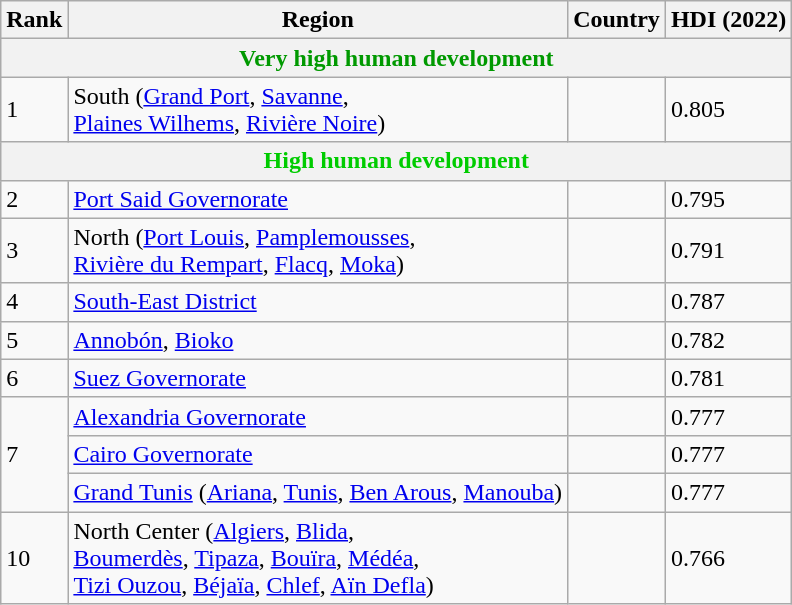<table class="wikitable sortable">
<tr>
<th>Rank</th>
<th>Region</th>
<th>Country</th>
<th>HDI (2022)</th>
</tr>
<tr>
<th colspan="4" style="color:#090;">Very high human development</th>
</tr>
<tr>
<td>1</td>
<td>South (<a href='#'>Grand Port</a>, <a href='#'>Savanne</a>,<br> <a href='#'>Plaines Wilhems</a>, <a href='#'>Rivière Noire</a>)</td>
<td></td>
<td>0.805</td>
</tr>
<tr>
<th colspan="4" style="color:#0c0;">High human development</th>
</tr>
<tr>
<td>2</td>
<td><a href='#'>Port Said Governorate</a></td>
<td></td>
<td>0.795</td>
</tr>
<tr>
<td>3</td>
<td>North (<a href='#'>Port Louis</a>, <a href='#'>Pamplemousses</a>,<br><a href='#'>Rivière du Rempart</a>, <a href='#'>Flacq</a>, <a href='#'>Moka</a>)</td>
<td></td>
<td>0.791</td>
</tr>
<tr>
<td>4</td>
<td><a href='#'>South-East District</a></td>
<td></td>
<td>0.787</td>
</tr>
<tr>
<td>5</td>
<td><a href='#'>Annobón</a>, <a href='#'>Bioko</a></td>
<td></td>
<td>0.782</td>
</tr>
<tr>
<td>6</td>
<td><a href='#'>Suez Governorate</a></td>
<td></td>
<td>0.781</td>
</tr>
<tr>
<td rowspan="3">7</td>
<td><a href='#'>Alexandria Governorate</a></td>
<td></td>
<td>0.777</td>
</tr>
<tr>
<td><a href='#'>Cairo Governorate</a></td>
<td></td>
<td>0.777</td>
</tr>
<tr>
<td><a href='#'>Grand Tunis</a> (<a href='#'>Ariana</a>, <a href='#'>Tunis</a>, <a href='#'>Ben Arous</a>, <a href='#'>Manouba</a>)</td>
<td></td>
<td>0.777</td>
</tr>
<tr>
<td>10</td>
<td>North Center (<a href='#'>Algiers</a>, <a href='#'>Blida</a>, <br><a href='#'>Boumerdès</a>, <a href='#'>Tipaza</a>, <a href='#'>Bouïra</a>, <a href='#'>Médéa</a>, <br><a href='#'>Tizi Ouzou</a>, <a href='#'>Béjaïa</a>, <a href='#'>Chlef</a>, <a href='#'>Aïn Defla</a>)</td>
<td></td>
<td>0.766</td>
</tr>
</table>
